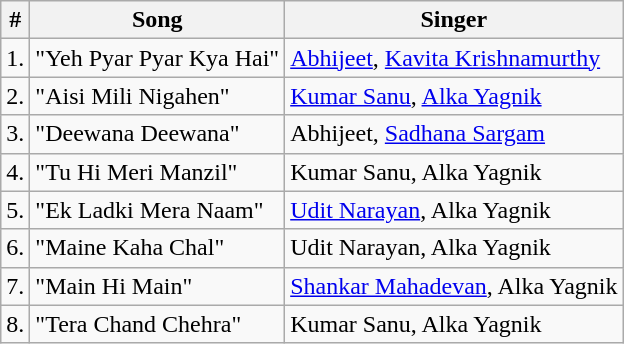<table class="wikitable sortable">
<tr>
<th>#</th>
<th>Song</th>
<th>Singer</th>
</tr>
<tr>
<td>1.</td>
<td>"Yeh Pyar Pyar Kya Hai"</td>
<td><a href='#'>Abhijeet</a>, <a href='#'>Kavita Krishnamurthy</a></td>
</tr>
<tr>
<td>2.</td>
<td>"Aisi Mili Nigahen"</td>
<td><a href='#'>Kumar Sanu</a>, <a href='#'>Alka Yagnik</a></td>
</tr>
<tr>
<td>3.</td>
<td>"Deewana Deewana"</td>
<td>Abhijeet, <a href='#'>Sadhana Sargam</a></td>
</tr>
<tr>
<td>4.</td>
<td>"Tu Hi Meri Manzil"</td>
<td>Kumar Sanu, Alka Yagnik</td>
</tr>
<tr>
<td>5.</td>
<td>"Ek Ladki Mera Naam"</td>
<td><a href='#'>Udit Narayan</a>, Alka Yagnik</td>
</tr>
<tr>
<td>6.</td>
<td>"Maine Kaha Chal"</td>
<td>Udit Narayan, Alka Yagnik</td>
</tr>
<tr>
<td>7.</td>
<td>"Main Hi Main"</td>
<td><a href='#'>Shankar Mahadevan</a>, Alka Yagnik</td>
</tr>
<tr>
<td>8.</td>
<td>"Tera Chand Chehra"</td>
<td>Kumar Sanu, Alka Yagnik</td>
</tr>
</table>
